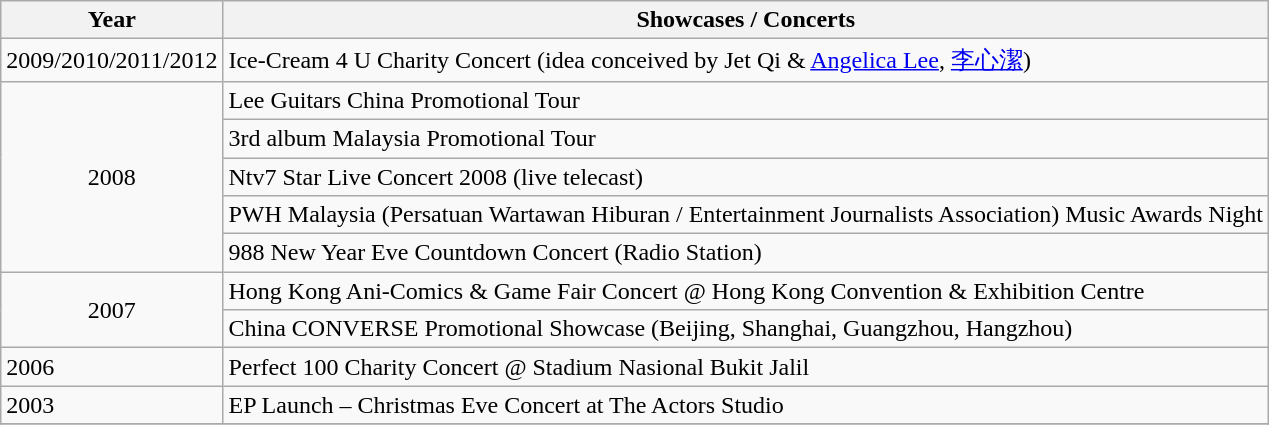<table class="wikitable">
<tr>
<th>Year</th>
<th>Showcases / Concerts</th>
</tr>
<tr align=center>
<td>2009/2010/2011/2012</td>
<td align="left">Ice-Cream 4 U Charity Concert (idea conceived by Jet Qi & <a href='#'>Angelica Lee</a>, <a href='#'>李心潔</a>)</td>
</tr>
<tr>
<td align="center" rowspan=5>2008</td>
<td align="left">Lee Guitars China Promotional Tour</td>
</tr>
<tr>
<td>3rd album <You Ni Zhen Hao> Malaysia Promotional Tour</td>
</tr>
<tr>
<td>Ntv7 Star Live Concert 2008 (live telecast)</td>
</tr>
<tr>
<td>PWH Malaysia (Persatuan Wartawan Hiburan / Entertainment Journalists Association) Music Awards Night</td>
</tr>
<tr>
<td>988 New Year Eve Countdown Concert (Radio Station)</td>
</tr>
<tr>
<td align="center" rowspan=2>2007</td>
<td align="left">Hong Kong Ani-Comics & Game Fair Concert @ Hong Kong Convention & Exhibition Centre</td>
</tr>
<tr>
<td>China CONVERSE Promotional Showcase (Beijing, Shanghai, Guangzhou, Hangzhou)</td>
</tr>
<tr>
<td>2006</td>
<td>Perfect 100 Charity Concert @ Stadium Nasional Bukit Jalil</td>
</tr>
<tr>
<td>2003</td>
<td align="left">EP Launch – Christmas Eve Concert at The Actors Studio</td>
</tr>
<tr>
</tr>
</table>
